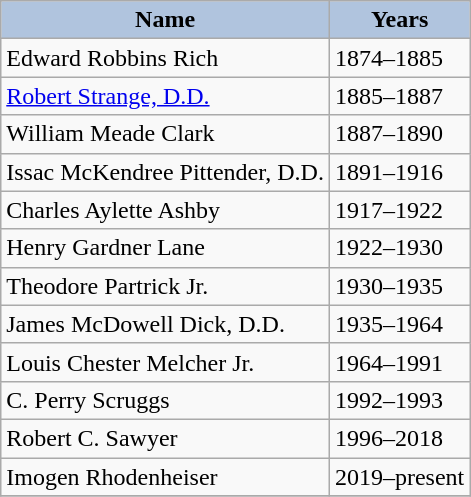<table class="wikitable" style="left; style=">
<tr>
<th style="background:#B0C4DE;">Name</th>
<th style="background:#B0C4DE;">Years</th>
</tr>
<tr>
<td>Edward Robbins Rich</td>
<td>1874–1885</td>
</tr>
<tr>
<td><a href='#'>Robert Strange, D.D.</a></td>
<td>1885–1887</td>
</tr>
<tr>
<td>William Meade Clark</td>
<td>1887–1890</td>
</tr>
<tr>
<td>Issac McKendree Pittender, D.D.</td>
<td>1891–1916</td>
</tr>
<tr>
<td>Charles Aylette Ashby</td>
<td>1917–1922</td>
</tr>
<tr>
<td>Henry Gardner Lane</td>
<td>1922–1930</td>
</tr>
<tr>
<td>Theodore Partrick Jr.</td>
<td>1930–1935</td>
</tr>
<tr>
<td>James McDowell Dick, D.D.</td>
<td>1935–1964</td>
</tr>
<tr>
<td>Louis Chester Melcher Jr.</td>
<td>1964–1991</td>
</tr>
<tr>
<td>C. Perry Scruggs</td>
<td>1992–1993</td>
</tr>
<tr>
<td>Robert C. Sawyer</td>
<td>1996–2018</td>
</tr>
<tr>
<td>Imogen Rhodenheiser</td>
<td>2019–present</td>
</tr>
<tr>
</tr>
</table>
